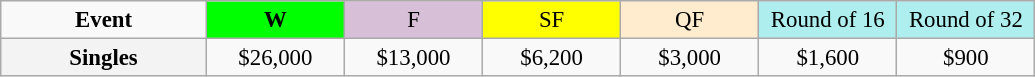<table class=wikitable style=font-size:95%;text-align:center>
<tr>
<td style="width:130px"><strong>Event</strong></td>
<td style="width:85px; background:lime"><strong>W</strong></td>
<td style="width:85px; background:thistle">F</td>
<td style="width:85px; background:#ffff00">SF</td>
<td style="width:85px; background:#ffebcd">QF</td>
<td style="width:85px; background:#afeeee">Round of 16</td>
<td style="width:85px; background:#afeeee">Round of 32</td>
</tr>
<tr>
<th style=background:#f3f3f3>Singles </th>
<td>$26,000</td>
<td>$13,000</td>
<td>$6,200</td>
<td>$3,000</td>
<td>$1,600</td>
<td>$900</td>
</tr>
</table>
